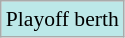<table class="wikitable" style="font-size:90%;">
<tr>
<td align="center" bgcolor="bce8e8">Playoff berth</td>
</tr>
</table>
